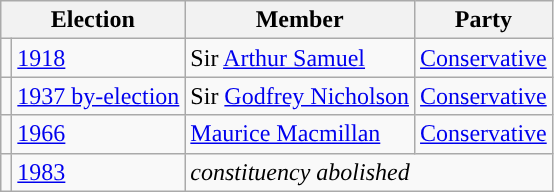<table class="wikitable">
<tr>
<th colspan="2">Election</th>
<th>Member</th>
<th>Party</th>
</tr>
<tr>
<td style="color:inherit;background-color: "></td>
<td><a href='#'>1918</a></td>
<td>Sir <a href='#'>Arthur Samuel</a></td>
<td><a href='#'>Conservative</a></td>
</tr>
<tr>
<td style="color:inherit;background-color: "></td>
<td><a href='#'>1937 by-election</a></td>
<td>Sir <a href='#'>Godfrey Nicholson</a></td>
<td><a href='#'>Conservative</a></td>
</tr>
<tr>
<td style="color:inherit;background-color: "></td>
<td><a href='#'>1966</a></td>
<td><a href='#'>Maurice Macmillan</a></td>
<td><a href='#'>Conservative</a></td>
</tr>
<tr>
<td></td>
<td><a href='#'>1983</a></td>
<td colspan="2"><em>constituency abolished</em></td>
</tr>
</table>
